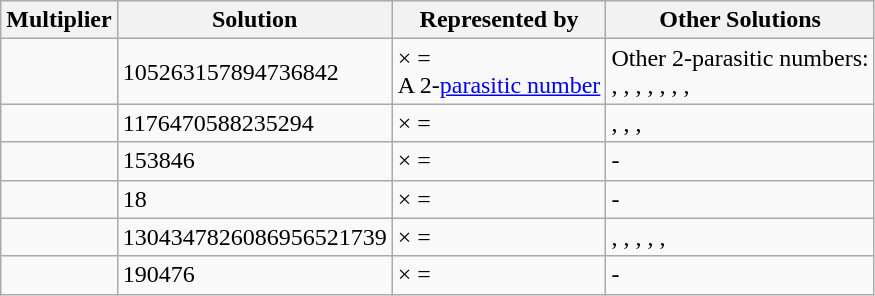<table class="wikitable">
<tr>
<th>Multiplier <em></em></th>
<th>Solution</th>
<th>Represented by</th>
<th>Other Solutions</th>
</tr>
<tr>
<td></td>
<td>105263157894736842</td>
<td> ×  = <br>A 2-<a href='#'>parasitic number</a></td>
<td>Other 2-parasitic numbers:<br>, , , , , , , </td>
</tr>
<tr>
<td></td>
<td>1176470588235294</td>
<td> ×  = </td>
<td>, , , </td>
</tr>
<tr>
<td></td>
<td>153846</td>
<td> ×  = </td>
<td>-</td>
</tr>
<tr>
<td></td>
<td>18</td>
<td> ×  = </td>
<td>-</td>
</tr>
<tr>
<td></td>
<td>1304347826086956521739</td>
<td> ×  = </td>
<td>, , , , , </td>
</tr>
<tr>
<td></td>
<td>190476</td>
<td> ×  = </td>
<td>-</td>
</tr>
</table>
